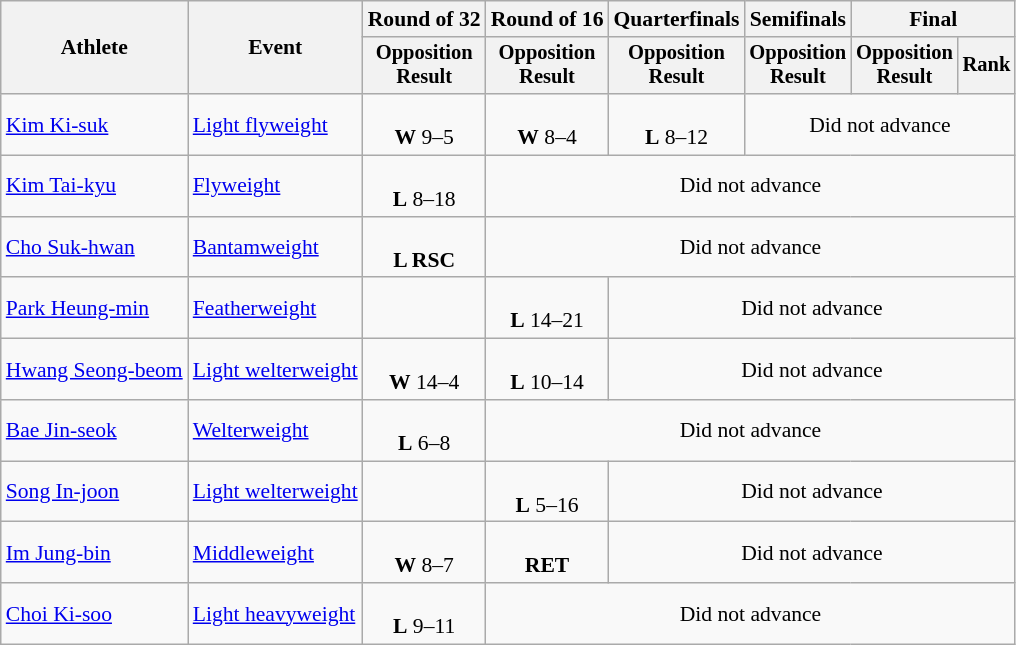<table class="wikitable" style="font-size:90%">
<tr>
<th rowspan="2">Athlete</th>
<th rowspan="2">Event</th>
<th>Round of 32</th>
<th>Round of 16</th>
<th>Quarterfinals</th>
<th>Semifinals</th>
<th colspan=2>Final</th>
</tr>
<tr style="font-size:95%">
<th>Opposition<br>Result</th>
<th>Opposition<br>Result</th>
<th>Opposition<br>Result</th>
<th>Opposition<br>Result</th>
<th>Opposition<br>Result</th>
<th>Rank</th>
</tr>
<tr style="text-align: center;">
<td style="text-align: left;"><a href='#'>Kim Ki-suk</a></td>
<td style="text-align: left;"><a href='#'>Light flyweight</a></td>
<td><br><strong>W</strong> 9–5</td>
<td><br><strong>W</strong> 8–4</td>
<td><br><strong>L</strong> 8–12</td>
<td colspan=3>Did not advance</td>
</tr>
<tr style="text-align: center;">
<td style="text-align: left;"><a href='#'>Kim Tai-kyu</a></td>
<td style="text-align: left;"><a href='#'>Flyweight</a></td>
<td><br><strong>L</strong> 8–18</td>
<td colspan=5>Did not advance</td>
</tr>
<tr style="text-align: center;">
<td style="text-align: left;"><a href='#'>Cho Suk-hwan</a></td>
<td style="text-align: left;"><a href='#'>Bantamweight</a></td>
<td><br><strong>L RSC</strong></td>
<td colspan=5>Did not advance</td>
</tr>
<tr style="text-align: center;">
<td style="text-align: left;"><a href='#'>Park Heung-min</a></td>
<td style="text-align: left;"><a href='#'>Featherweight</a></td>
<td></td>
<td><br><strong>L</strong> 14–21</td>
<td colspan=4>Did not advance</td>
</tr>
<tr style="text-align: center;">
<td style="text-align: left;"><a href='#'>Hwang Seong-beom</a></td>
<td style="text-align: left;"><a href='#'>Light welterweight</a></td>
<td><br><strong>W</strong> 14–4</td>
<td><br><strong>L</strong> 10–14</td>
<td colspan=4>Did not advance</td>
</tr>
<tr style="text-align: center;">
<td style="text-align: left;"><a href='#'>Bae Jin-seok</a></td>
<td style="text-align: left;"><a href='#'>Welterweight</a></td>
<td><br><strong>L</strong> 6–8</td>
<td colspan=5>Did not advance</td>
</tr>
<tr style="text-align: center;">
<td style="text-align: left;"><a href='#'>Song In-joon</a></td>
<td style="text-align: left;"><a href='#'>Light welterweight</a></td>
<td></td>
<td><br><strong>L</strong> 5–16</td>
<td colspan=4>Did not advance</td>
</tr>
<tr style="text-align: center;">
<td style="text-align: left;"><a href='#'>Im Jung-bin</a></td>
<td style="text-align: left;"><a href='#'>Middleweight</a></td>
<td><br><strong>W</strong> 8–7</td>
<td><br><strong>RET</strong></td>
<td colspan=4>Did not advance</td>
</tr>
<tr style="text-align: center;">
<td style="text-align: left;"><a href='#'>Choi Ki-soo</a></td>
<td style="text-align: left;"><a href='#'>Light heavyweight</a></td>
<td><br><strong>L</strong> 9–11</td>
<td colspan=5>Did not advance</td>
</tr>
</table>
